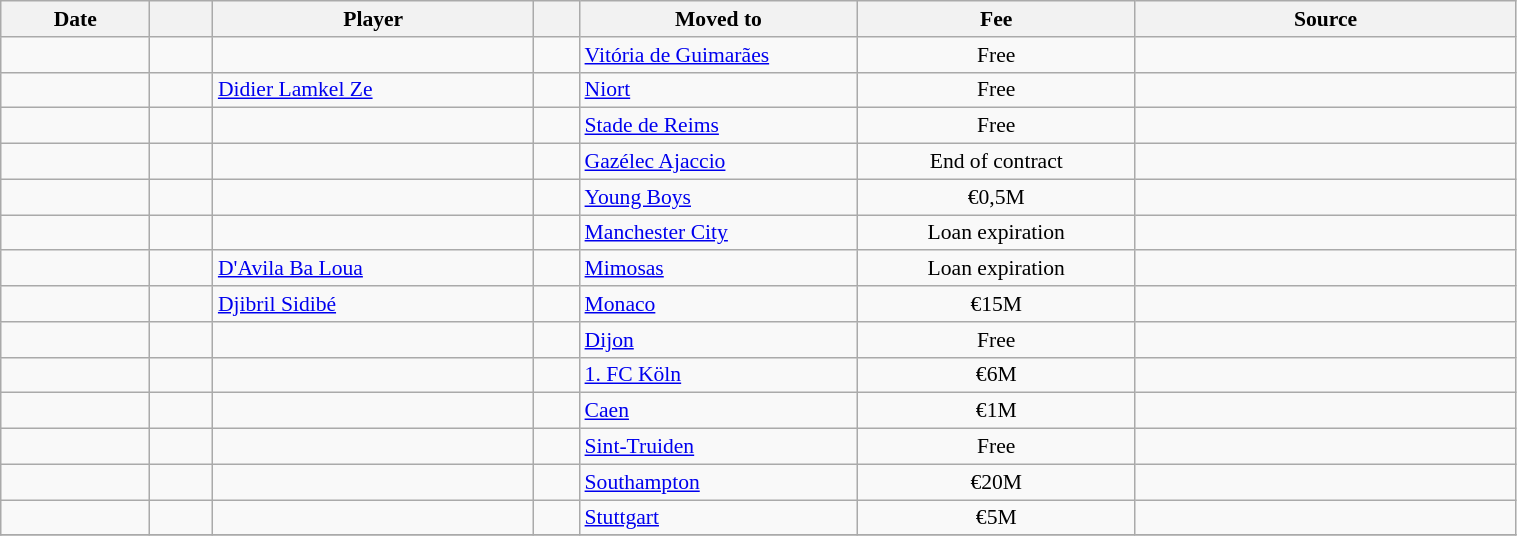<table class="wikitable" style="text-left; font-size:90%; width:80%;">
<tr>
<th style="width:80px;">Date</th>
<th style="width:30px;"></th>
<th style="width:180px;">Player</th>
<th style="width:20px;"></th>
<th style="width:155px;">Moved to</th>
<th style="width:155px;" class="unsortable">Fee</th>
<th style="width:215px;" class="unsortable">Source</th>
</tr>
<tr>
<td></td>
<td align=center></td>
<td> </td>
<td></td>
<td> <a href='#'>Vitória de Guimarães</a></td>
<td align=center>Free</td>
<td align=center></td>
</tr>
<tr>
<td></td>
<td align=center></td>
<td> <a href='#'>Didier Lamkel Ze</a></td>
<td></td>
<td> <a href='#'>Niort</a></td>
<td align=center>Free</td>
<td align=center></td>
</tr>
<tr>
<td></td>
<td align=center></td>
<td> </td>
<td></td>
<td> <a href='#'>Stade de Reims</a></td>
<td align=center>Free</td>
<td align=center></td>
</tr>
<tr>
<td></td>
<td align=center></td>
<td> </td>
<td></td>
<td> <a href='#'>Gazélec Ajaccio</a></td>
<td align=center>End of contract</td>
<td align=center></td>
</tr>
<tr>
<td></td>
<td align=center></td>
<td> </td>
<td></td>
<td> <a href='#'>Young Boys</a></td>
<td align=center>€0,5M</td>
<td align=center></td>
</tr>
<tr>
<td></td>
<td align=center></td>
<td> </td>
<td></td>
<td> <a href='#'>Manchester City</a></td>
<td align=center>Loan expiration</td>
<td align=center></td>
</tr>
<tr>
<td></td>
<td align=center></td>
<td> <a href='#'>D'Avila Ba Loua</a></td>
<td></td>
<td> <a href='#'>Mimosas</a></td>
<td align=center>Loan expiration</td>
<td align=center></td>
</tr>
<tr>
<td></td>
<td align=center></td>
<td> <a href='#'>Djibril Sidibé</a></td>
<td></td>
<td> <a href='#'>Monaco</a></td>
<td align=center>€15M</td>
<td align=center></td>
</tr>
<tr>
<td></td>
<td align=center></td>
<td> </td>
<td></td>
<td> <a href='#'>Dijon</a></td>
<td align=center>Free</td>
<td align=center></td>
</tr>
<tr>
<td></td>
<td align=center></td>
<td> </td>
<td></td>
<td> <a href='#'>1. FC Köln</a></td>
<td align=center>€6M</td>
<td align=center></td>
</tr>
<tr>
<td></td>
<td align=center></td>
<td> </td>
<td></td>
<td> <a href='#'>Caen</a></td>
<td align=center>€1M</td>
<td align=center></td>
</tr>
<tr>
<td></td>
<td align=center></td>
<td> </td>
<td></td>
<td> <a href='#'>Sint-Truiden</a></td>
<td align=center>Free</td>
<td align=center></td>
</tr>
<tr>
<td></td>
<td align=center></td>
<td> </td>
<td></td>
<td> <a href='#'>Southampton</a></td>
<td align=center>€20M</td>
<td align=center></td>
</tr>
<tr>
<td></td>
<td align=center></td>
<td> </td>
<td></td>
<td> <a href='#'>Stuttgart</a></td>
<td align=center>€5M</td>
<td align=center></td>
</tr>
<tr>
</tr>
</table>
